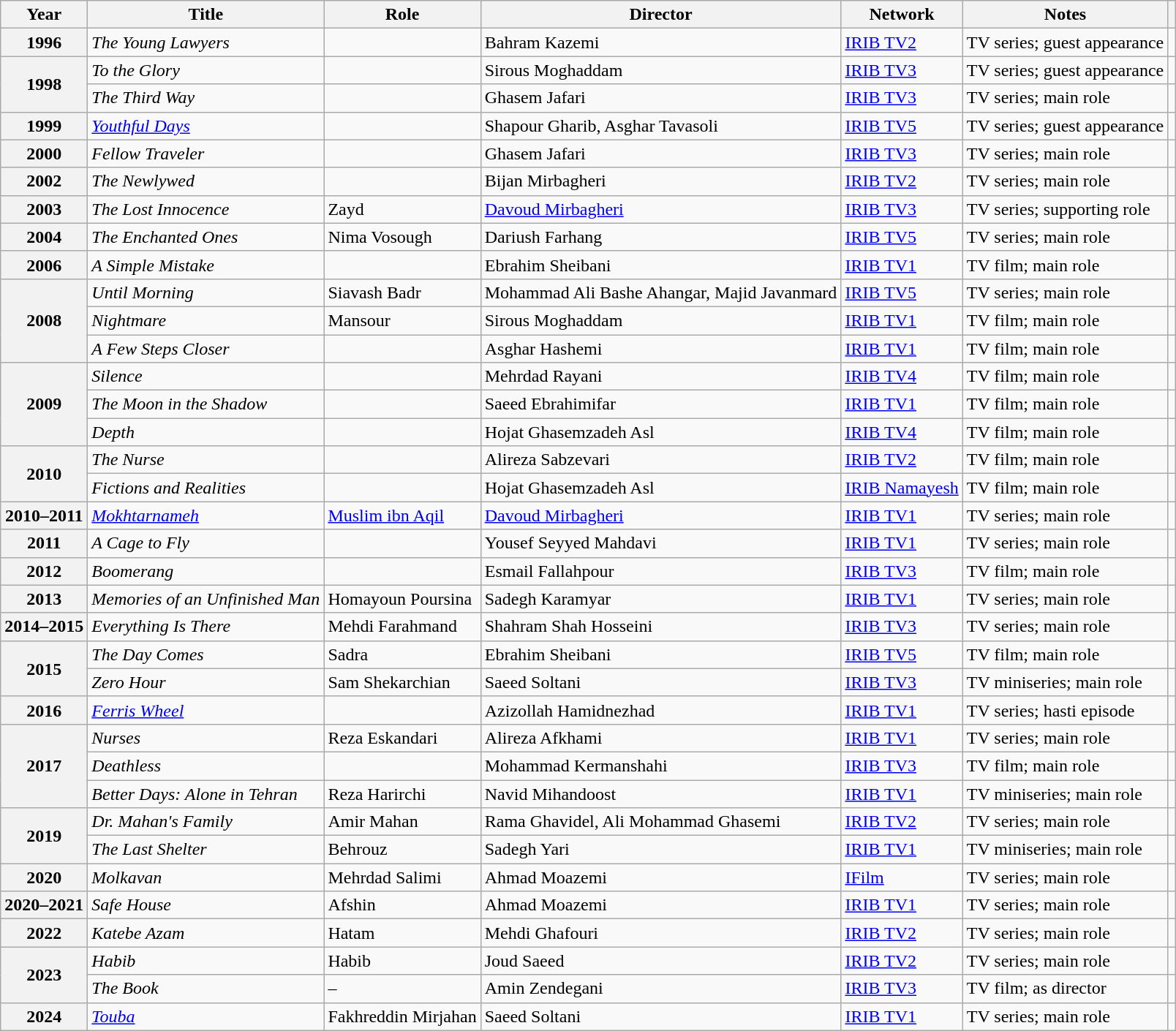<table class="wikitable plainrowheaders sortable"  style=font-size:100%>
<tr>
<th scope="col">Year</th>
<th scope="col">Title</th>
<th scope="col">Role</th>
<th scope="col">Director</th>
<th>Network</th>
<th scope="col" class="unsortable">Notes</th>
<th scope="col" class="unsortable"></th>
</tr>
<tr>
<th scope=row>1996</th>
<td><em>The Young Lawyers</em></td>
<td></td>
<td>Bahram Kazemi</td>
<td><a href='#'>IRIB TV2</a></td>
<td>TV series; guest appearance</td>
<td></td>
</tr>
<tr>
<th rowspan="2" scope="row">1998</th>
<td><em>To the Glory</em></td>
<td></td>
<td>Sirous Moghaddam</td>
<td><a href='#'>IRIB TV3</a></td>
<td>TV series; guest appearance</td>
<td></td>
</tr>
<tr>
<td><em>The Third Way</em></td>
<td></td>
<td>Ghasem Jafari</td>
<td><a href='#'>IRIB TV3</a></td>
<td>TV series; main role</td>
<td></td>
</tr>
<tr>
<th scope="row">1999</th>
<td><em><a href='#'>Youthful Days</a></em></td>
<td></td>
<td>Shapour Gharib, Asghar Tavasoli</td>
<td><a href='#'>IRIB TV5</a></td>
<td>TV series; guest appearance</td>
<td></td>
</tr>
<tr>
<th scope="row">2000</th>
<td><em>Fellow Traveler</em></td>
<td></td>
<td>Ghasem Jafari</td>
<td><a href='#'>IRIB TV3</a></td>
<td>TV series; main role</td>
<td></td>
</tr>
<tr>
<th scope="row">2002</th>
<td><em>The Newlywed</em></td>
<td></td>
<td>Bijan Mirbagheri</td>
<td><a href='#'>IRIB TV2</a></td>
<td>TV series; main role</td>
<td></td>
</tr>
<tr>
<th scope="row">2003</th>
<td><em>The Lost Innocence</em></td>
<td>Zayd</td>
<td><a href='#'>Davoud Mirbagheri</a></td>
<td><a href='#'>IRIB TV3</a></td>
<td>TV series; supporting role</td>
<td></td>
</tr>
<tr>
<th scope="row">2004</th>
<td><em>The Enchanted Ones</em></td>
<td>Nima Vosough</td>
<td>Dariush Farhang</td>
<td><a href='#'>IRIB TV5</a></td>
<td>TV series; main role</td>
<td></td>
</tr>
<tr>
<th scope="row">2006</th>
<td><em>A Simple Mistake</em></td>
<td></td>
<td>Ebrahim Sheibani</td>
<td><a href='#'>IRIB TV1</a></td>
<td>TV film; main role</td>
<td></td>
</tr>
<tr>
<th scope="row" rowspan="3">2008</th>
<td><em>Until Morning</em></td>
<td>Siavash Badr</td>
<td>Mohammad Ali Bashe Ahangar, Majid Javanmard</td>
<td><a href='#'>IRIB TV5</a></td>
<td>TV series; main role</td>
<td></td>
</tr>
<tr>
<td><em>Nightmare</em></td>
<td>Mansour</td>
<td>Sirous Moghaddam</td>
<td><a href='#'>IRIB TV1</a></td>
<td>TV film; main role</td>
<td></td>
</tr>
<tr>
<td><em>A Few Steps Closer</em></td>
<td></td>
<td>Asghar Hashemi</td>
<td><a href='#'>IRIB TV1</a></td>
<td>TV film; main role</td>
<td></td>
</tr>
<tr>
<th scope="row" rowspan="3">2009</th>
<td><em>Silence</em></td>
<td></td>
<td>Mehrdad Rayani</td>
<td><a href='#'>IRIB TV4</a></td>
<td>TV film; main role</td>
<td></td>
</tr>
<tr>
<td><em>The Moon in the Shadow</em></td>
<td></td>
<td>Saeed Ebrahimifar</td>
<td><a href='#'>IRIB TV1</a></td>
<td>TV film; main role</td>
<td></td>
</tr>
<tr>
<td><em>Depth</em></td>
<td></td>
<td>Hojat Ghasemzadeh Asl</td>
<td><a href='#'>IRIB TV4</a></td>
<td>TV film; main role</td>
<td></td>
</tr>
<tr>
<th rowspan="2" scope="row">2010</th>
<td><em>The Nurse</em></td>
<td></td>
<td>Alireza Sabzevari</td>
<td><a href='#'>IRIB TV2</a></td>
<td>TV film; main role</td>
<td></td>
</tr>
<tr>
<td><em>Fictions and Realities</em></td>
<td></td>
<td>Hojat Ghasemzadeh Asl</td>
<td><a href='#'>IRIB Namayesh</a></td>
<td>TV film; main role</td>
<td></td>
</tr>
<tr>
<th scope=row>2010–2011</th>
<td><em><a href='#'>Mokhtarnameh</a></em></td>
<td><a href='#'>Muslim ibn Aqil</a></td>
<td><a href='#'>Davoud Mirbagheri</a></td>
<td><a href='#'>IRIB TV1</a></td>
<td>TV series; main role</td>
<td></td>
</tr>
<tr>
<th scope="row">2011</th>
<td><em>A Cage to Fly</em></td>
<td></td>
<td>Yousef Seyyed Mahdavi</td>
<td><a href='#'>IRIB TV1</a></td>
<td>TV series; main role</td>
<td></td>
</tr>
<tr>
<th scope="row">2012</th>
<td><em>Boomerang</em></td>
<td></td>
<td>Esmail Fallahpour</td>
<td><a href='#'>IRIB TV3</a></td>
<td>TV film; main role</td>
<td></td>
</tr>
<tr>
<th scope="row">2013</th>
<td><em>Memories of an Unfinished Man</em></td>
<td>Homayoun Poursina</td>
<td>Sadegh Karamyar</td>
<td><a href='#'>IRIB TV1</a></td>
<td>TV series; main role</td>
<td></td>
</tr>
<tr>
<th scope=row>2014–2015</th>
<td><em>Everything Is There</em></td>
<td>Mehdi Farahmand</td>
<td>Shahram Shah Hosseini</td>
<td><a href='#'>IRIB TV3</a></td>
<td>TV series; main role</td>
<td></td>
</tr>
<tr>
<th scope="row" rowspan="2">2015</th>
<td><em>The Day Comes</em></td>
<td>Sadra</td>
<td>Ebrahim Sheibani</td>
<td><a href='#'>IRIB TV5</a></td>
<td>TV film; main role</td>
<td></td>
</tr>
<tr>
<td><em>Zero Hour</em></td>
<td>Sam Shekarchian</td>
<td>Saeed Soltani</td>
<td><a href='#'>IRIB TV3</a></td>
<td>TV miniseries; main role</td>
<td></td>
</tr>
<tr>
<th scope=row>2016</th>
<td><em><a href='#'>Ferris Wheel</a></em></td>
<td></td>
<td>Azizollah Hamidnezhad</td>
<td><a href='#'>IRIB TV1</a></td>
<td>TV series; hasti episode</td>
<td></td>
</tr>
<tr>
<th rowspan="3" scope="row">2017</th>
<td><em>Nurses</em></td>
<td>Reza Eskandari</td>
<td>Alireza Afkhami</td>
<td><a href='#'>IRIB TV1</a></td>
<td>TV series; main role</td>
<td></td>
</tr>
<tr>
<td><em>Deathless</em></td>
<td></td>
<td>Mohammad Kermanshahi</td>
<td><a href='#'>IRIB TV3</a></td>
<td>TV film; main role</td>
<td></td>
</tr>
<tr>
<td><em>Better Days: Alone in Tehran</em></td>
<td>Reza Harirchi</td>
<td>Navid Mihandoost</td>
<td><a href='#'>IRIB TV1</a></td>
<td>TV miniseries; main role</td>
<td></td>
</tr>
<tr>
<th scope="row" rowspan="2">2019</th>
<td><em>Dr. Mahan's Family</em></td>
<td>Amir Mahan</td>
<td>Rama Ghavidel, Ali Mohammad Ghasemi</td>
<td><a href='#'>IRIB TV2</a></td>
<td>TV series; main role</td>
<td></td>
</tr>
<tr>
<td><em>The Last Shelter</em></td>
<td>Behrouz</td>
<td>Sadegh Yari</td>
<td><a href='#'>IRIB TV1</a></td>
<td>TV miniseries; main role</td>
<td></td>
</tr>
<tr>
<th scope="row">2020</th>
<td><em>Molkavan</em></td>
<td>Mehrdad Salimi</td>
<td>Ahmad Moazemi</td>
<td><a href='#'>IFilm</a></td>
<td>TV series; main role</td>
<td></td>
</tr>
<tr>
<th scope="row">2020–2021</th>
<td><em>Safe House</em></td>
<td>Afshin</td>
<td>Ahmad Moazemi</td>
<td><a href='#'>IRIB TV1</a></td>
<td>TV series; main role</td>
<td></td>
</tr>
<tr>
<th scope="row">2022</th>
<td><em>Katebe Azam</em></td>
<td>Hatam</td>
<td>Mehdi Ghafouri</td>
<td><a href='#'>IRIB TV2</a></td>
<td>TV series; main role</td>
<td></td>
</tr>
<tr>
<th rowspan="2" scope="row">2023</th>
<td><em>Habib</em></td>
<td>Habib</td>
<td>Joud Saeed</td>
<td><a href='#'>IRIB TV2</a></td>
<td>TV series; main role</td>
<td></td>
</tr>
<tr>
<td><em>The Book</em></td>
<td>–</td>
<td>Amin Zendegani</td>
<td><a href='#'>IRIB TV3</a></td>
<td>TV film; as director</td>
<td></td>
</tr>
<tr>
<th scope="row">2024</th>
<td><em><a href='#'>Touba</a></em></td>
<td>Fakhreddin Mirjahan</td>
<td>Saeed Soltani</td>
<td><a href='#'>IRIB TV1</a></td>
<td>TV series; main role</td>
<td></td>
</tr>
</table>
